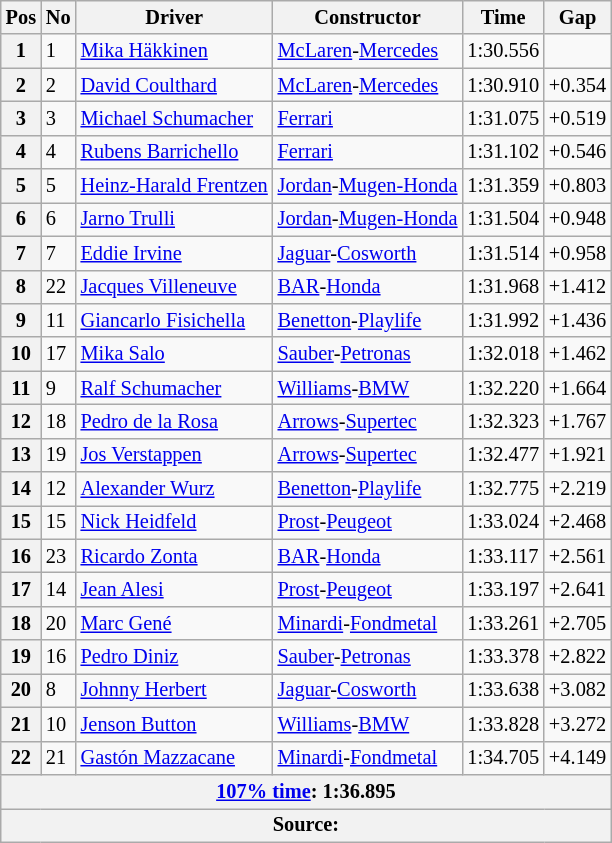<table class="wikitable sortable" style="font-size: 85%;">
<tr>
<th>Pos</th>
<th>No</th>
<th>Driver</th>
<th>Constructor</th>
<th>Time</th>
<th>Gap</th>
</tr>
<tr>
<th>1</th>
<td>1</td>
<td> <a href='#'>Mika Häkkinen</a></td>
<td><a href='#'>McLaren</a>-<a href='#'>Mercedes</a></td>
<td>1:30.556</td>
<td></td>
</tr>
<tr>
<th>2</th>
<td>2</td>
<td> <a href='#'>David Coulthard</a></td>
<td><a href='#'>McLaren</a>-<a href='#'>Mercedes</a></td>
<td>1:30.910</td>
<td>+0.354</td>
</tr>
<tr>
<th>3</th>
<td>3</td>
<td> <a href='#'>Michael Schumacher</a></td>
<td><a href='#'>Ferrari</a></td>
<td>1:31.075</td>
<td>+0.519</td>
</tr>
<tr>
<th>4</th>
<td>4</td>
<td> <a href='#'>Rubens Barrichello</a></td>
<td><a href='#'>Ferrari</a></td>
<td>1:31.102</td>
<td>+0.546</td>
</tr>
<tr>
<th>5</th>
<td>5</td>
<td> <a href='#'>Heinz-Harald Frentzen</a></td>
<td><a href='#'>Jordan</a>-<a href='#'>Mugen-Honda</a></td>
<td>1:31.359</td>
<td>+0.803</td>
</tr>
<tr>
<th>6</th>
<td>6</td>
<td> <a href='#'>Jarno Trulli</a></td>
<td><a href='#'>Jordan</a>-<a href='#'>Mugen-Honda</a></td>
<td>1:31.504</td>
<td>+0.948</td>
</tr>
<tr>
<th>7</th>
<td>7</td>
<td> <a href='#'>Eddie Irvine</a></td>
<td><a href='#'>Jaguar</a>-<a href='#'>Cosworth</a></td>
<td>1:31.514</td>
<td>+0.958</td>
</tr>
<tr>
<th>8</th>
<td>22</td>
<td> <a href='#'>Jacques Villeneuve</a></td>
<td><a href='#'>BAR</a>-<a href='#'>Honda</a></td>
<td>1:31.968</td>
<td>+1.412</td>
</tr>
<tr>
<th>9</th>
<td>11</td>
<td> <a href='#'>Giancarlo Fisichella</a></td>
<td><a href='#'>Benetton</a>-<a href='#'>Playlife</a></td>
<td>1:31.992</td>
<td>+1.436</td>
</tr>
<tr>
<th>10</th>
<td>17</td>
<td> <a href='#'>Mika Salo</a></td>
<td><a href='#'>Sauber</a>-<a href='#'>Petronas</a></td>
<td>1:32.018</td>
<td>+1.462</td>
</tr>
<tr>
<th>11</th>
<td>9</td>
<td> <a href='#'>Ralf Schumacher</a></td>
<td><a href='#'>Williams</a>-<a href='#'>BMW</a></td>
<td>1:32.220</td>
<td>+1.664</td>
</tr>
<tr>
<th>12</th>
<td>18</td>
<td> <a href='#'>Pedro de la Rosa</a></td>
<td><a href='#'>Arrows</a>-<a href='#'>Supertec</a></td>
<td>1:32.323</td>
<td>+1.767</td>
</tr>
<tr>
<th>13</th>
<td>19</td>
<td> <a href='#'>Jos Verstappen</a></td>
<td><a href='#'>Arrows</a>-<a href='#'>Supertec</a></td>
<td>1:32.477</td>
<td>+1.921</td>
</tr>
<tr>
<th>14</th>
<td>12</td>
<td> <a href='#'>Alexander Wurz</a></td>
<td><a href='#'>Benetton</a>-<a href='#'>Playlife</a></td>
<td>1:32.775</td>
<td>+2.219</td>
</tr>
<tr>
<th>15</th>
<td>15</td>
<td> <a href='#'>Nick Heidfeld</a></td>
<td><a href='#'>Prost</a>-<a href='#'>Peugeot</a></td>
<td>1:33.024</td>
<td>+2.468</td>
</tr>
<tr>
<th>16</th>
<td>23</td>
<td> <a href='#'>Ricardo Zonta</a></td>
<td><a href='#'>BAR</a>-<a href='#'>Honda</a></td>
<td>1:33.117</td>
<td>+2.561</td>
</tr>
<tr>
<th>17</th>
<td>14</td>
<td> <a href='#'>Jean Alesi</a></td>
<td><a href='#'>Prost</a>-<a href='#'>Peugeot</a></td>
<td>1:33.197</td>
<td>+2.641</td>
</tr>
<tr>
<th>18</th>
<td>20</td>
<td> <a href='#'>Marc Gené</a></td>
<td><a href='#'>Minardi</a>-<a href='#'>Fondmetal</a></td>
<td>1:33.261</td>
<td>+2.705</td>
</tr>
<tr>
<th>19</th>
<td>16</td>
<td> <a href='#'>Pedro Diniz</a></td>
<td><a href='#'>Sauber</a>-<a href='#'>Petronas</a></td>
<td>1:33.378</td>
<td>+2.822</td>
</tr>
<tr>
<th>20</th>
<td>8</td>
<td> <a href='#'>Johnny Herbert</a></td>
<td><a href='#'>Jaguar</a>-<a href='#'>Cosworth</a></td>
<td>1:33.638</td>
<td>+3.082</td>
</tr>
<tr>
<th>21</th>
<td>10</td>
<td> <a href='#'>Jenson Button</a></td>
<td><a href='#'>Williams</a>-<a href='#'>BMW</a></td>
<td>1:33.828</td>
<td>+3.272</td>
</tr>
<tr>
<th>22</th>
<td>21</td>
<td> <a href='#'>Gastón Mazzacane</a></td>
<td><a href='#'>Minardi</a>-<a href='#'>Fondmetal</a></td>
<td>1:34.705</td>
<td>+4.149</td>
</tr>
<tr>
<th colspan="6"><a href='#'>107% time</a>: 1:36.895</th>
</tr>
<tr>
<th colspan="6">Source:</th>
</tr>
</table>
